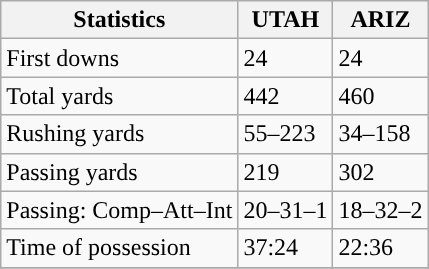<table class="wikitable" style="float: left;">
<tr>
<th>Statistics</th>
<th>UTAH</th>
<th>ARIZ</th>
</tr>
<tr>
<td>First downs</td>
<td>24</td>
<td>24</td>
</tr>
<tr>
<td>Total yards</td>
<td>442</td>
<td>460</td>
</tr>
<tr>
<td>Rushing yards</td>
<td>55–223</td>
<td>34–158</td>
</tr>
<tr>
<td>Passing yards</td>
<td>219</td>
<td>302</td>
</tr>
<tr>
<td>Passing: Comp–Att–Int</td>
<td>20–31–1</td>
<td>18–32–2</td>
</tr>
<tr>
<td>Time of possession</td>
<td>37:24</td>
<td>22:36</td>
</tr>
<tr>
</tr>
</table>
